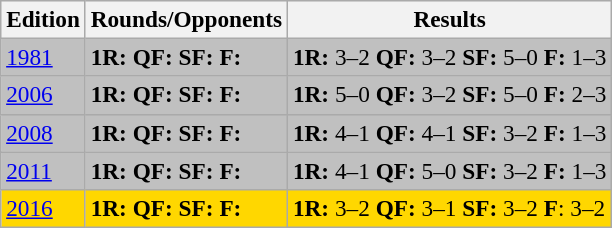<table class="sortable wikitable" style="font-size:97%;">
<tr bgcolor="#eeeeee">
<th>Edition</th>
<th>Rounds/Opponents</th>
<th>Results</th>
</tr>
<tr bgcolor="silver">
<td><a href='#'>1981</a></td>
<td><strong>1R:</strong>  <strong>QF:</strong>  <strong>SF:</strong>  <strong>F:</strong> </td>
<td><strong>1R:</strong> 3–2 <strong>QF:</strong> 3–2 <strong>SF:</strong> 5–0 <strong>F:</strong> 1–3</td>
</tr>
<tr bgcolor="silver">
<td><a href='#'>2006</a></td>
<td><strong>1R:</strong>  <strong>QF:</strong>  <strong>SF:</strong>  <strong>F:</strong> </td>
<td><strong>1R:</strong> 5–0 <strong>QF:</strong> 3–2 <strong>SF:</strong> 5–0 <strong>F:</strong> 2–3</td>
</tr>
<tr bgcolor="silver">
<td><a href='#'>2008</a></td>
<td><strong>1R:</strong>  <strong>QF:</strong>  <strong>SF:</strong>  <strong>F:</strong> </td>
<td><strong>1R:</strong> 4–1 <strong>QF:</strong> 4–1 <strong>SF:</strong> 3–2 <strong>F:</strong> 1–3</td>
</tr>
<tr bgcolor="silver">
<td><a href='#'>2011</a></td>
<td><strong>1R:</strong>  <strong>QF:</strong>  <strong>SF:</strong>  <strong>F:</strong> </td>
<td><strong>1R:</strong> 4–1 <strong>QF:</strong> 5–0 <strong>SF:</strong> 3–2 <strong>F:</strong> 1–3</td>
</tr>
<tr bgcolor="gold">
<td><a href='#'>2016</a></td>
<td><strong>1R:</strong>  <strong>QF:</strong>  <strong>SF:</strong>  <strong>F:</strong> </td>
<td><strong>1R:</strong> 3–2 <strong>QF:</strong> 3–1 <strong>SF:</strong> 3–2 <strong>F</strong>: 3–2</td>
</tr>
</table>
